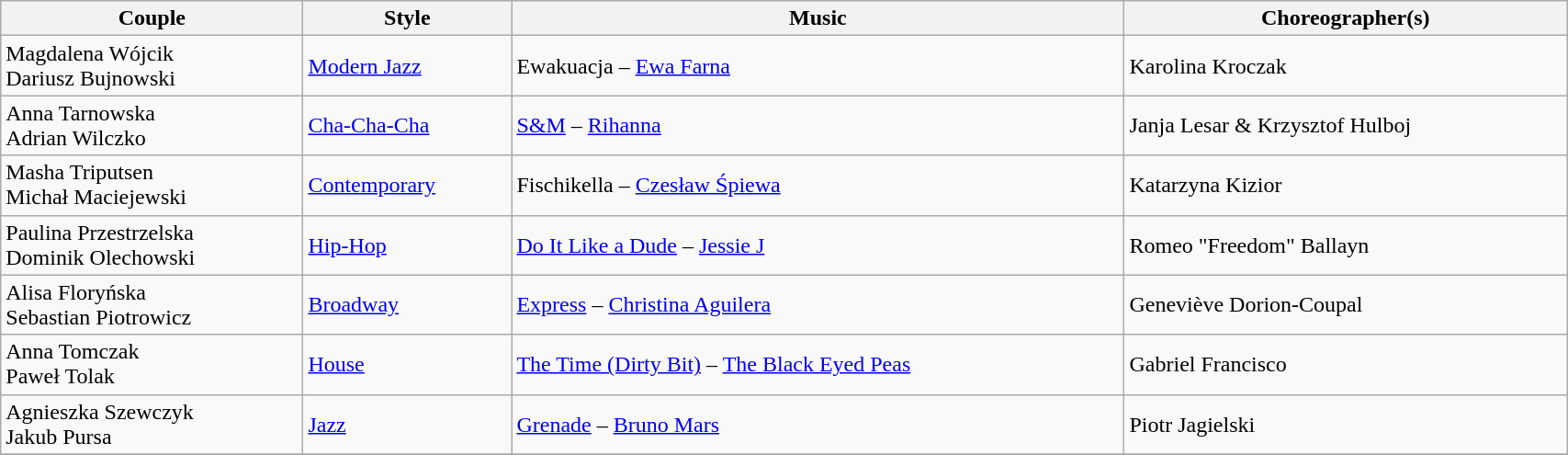<table class="wikitable" width="90%">
<tr>
<th>Couple</th>
<th>Style</th>
<th>Music</th>
<th>Choreographer(s)</th>
</tr>
<tr>
<td>Magdalena Wójcik<br>Dariusz Bujnowski</td>
<td><a href='#'>Modern Jazz</a></td>
<td>Ewakuacja – <a href='#'>Ewa Farna</a></td>
<td>Karolina Kroczak</td>
</tr>
<tr>
<td>Anna Tarnowska<br>Adrian Wilczko</td>
<td><a href='#'>Cha-Cha-Cha</a></td>
<td><a href='#'>S&M</a> – <a href='#'>Rihanna</a></td>
<td>Janja Lesar & Krzysztof Hulboj</td>
</tr>
<tr>
<td>Masha Triputsen<br>Michał Maciejewski</td>
<td><a href='#'>Contemporary</a></td>
<td>Fischikella – <a href='#'>Czesław Śpiewa</a></td>
<td>Katarzyna Kizior</td>
</tr>
<tr>
<td>Paulina Przestrzelska<br>Dominik Olechowski</td>
<td><a href='#'>Hip-Hop</a></td>
<td><a href='#'>Do It Like a Dude</a> – <a href='#'>Jessie J</a></td>
<td>Romeo "Freedom" Ballayn</td>
</tr>
<tr>
<td>Alisa Floryńska<br>Sebastian Piotrowicz</td>
<td><a href='#'>Broadway</a></td>
<td><a href='#'>Express</a> – <a href='#'>Christina Aguilera</a></td>
<td>Geneviève Dorion-Coupal</td>
</tr>
<tr>
<td>Anna Tomczak <br> Paweł Tolak</td>
<td><a href='#'>House</a></td>
<td><a href='#'>The Time (Dirty Bit)</a> – <a href='#'>The Black Eyed Peas</a></td>
<td>Gabriel Francisco</td>
</tr>
<tr>
<td>Agnieszka Szewczyk<br>Jakub Pursa</td>
<td><a href='#'>Jazz</a></td>
<td><a href='#'>Grenade</a> – <a href='#'>Bruno Mars</a></td>
<td>Piotr Jagielski</td>
</tr>
<tr>
</tr>
</table>
